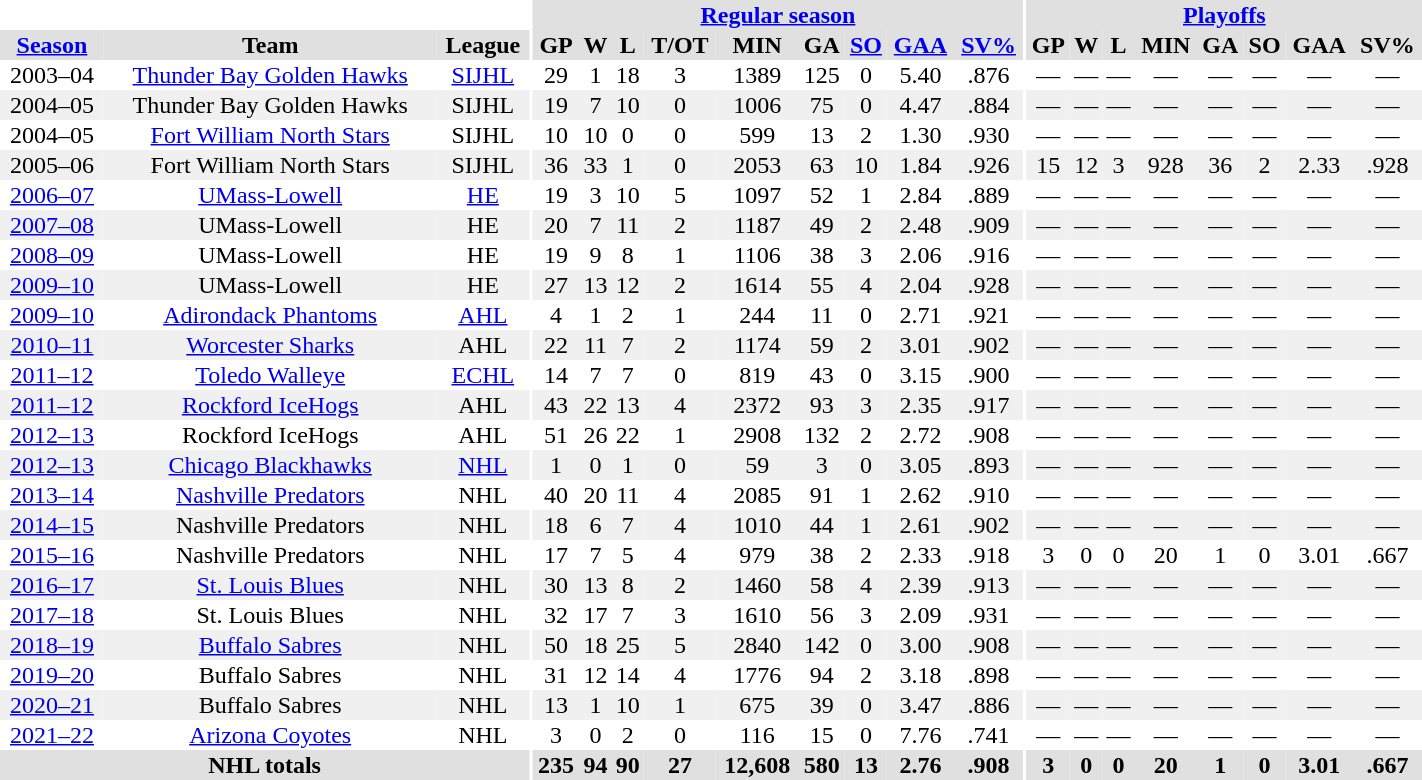<table border="0" cellpadding="1" cellspacing="0" style="text-align:center; width:75%">
<tr>
<th colspan="3" bgcolor="#ffffff"></th>
<th rowspan="99" bgcolor="#ffffff"></th>
<th colspan="9" bgcolor="#e0e0e0"><a href='#'>Regular season</a></th>
<th rowspan="99" bgcolor="#ffffff"></th>
<th colspan="8" bgcolor="#e0e0e0"><a href='#'>Playoffs</a></th>
</tr>
<tr bgcolor="#e0e0e0">
<th><a href='#'>Season</a></th>
<th>Team</th>
<th>League</th>
<th>GP</th>
<th>W</th>
<th>L</th>
<th>T/OT</th>
<th>MIN</th>
<th>GA</th>
<th><a href='#'>SO</a></th>
<th><a href='#'>GAA</a></th>
<th><a href='#'>SV%</a></th>
<th>GP</th>
<th>W</th>
<th>L</th>
<th>MIN</th>
<th>GA</th>
<th>SO</th>
<th>GAA</th>
<th>SV%</th>
</tr>
<tr>
<td>2003–04</td>
<td><a href='#'>Thunder Bay Golden Hawks</a></td>
<td><a href='#'>SIJHL</a></td>
<td>29</td>
<td>1</td>
<td>18</td>
<td>3</td>
<td>1389</td>
<td>125</td>
<td>0</td>
<td>5.40</td>
<td>.876</td>
<td>—</td>
<td>—</td>
<td>—</td>
<td>—</td>
<td>—</td>
<td>—</td>
<td>—</td>
<td>—</td>
</tr>
<tr bgcolor="#f0f0f0">
<td>2004–05</td>
<td>Thunder Bay Golden Hawks</td>
<td>SIJHL</td>
<td>19</td>
<td>7</td>
<td>10</td>
<td>0</td>
<td>1006</td>
<td>75</td>
<td>0</td>
<td>4.47</td>
<td>.884</td>
<td>—</td>
<td>—</td>
<td>—</td>
<td>—</td>
<td>—</td>
<td>—</td>
<td>—</td>
<td>—</td>
</tr>
<tr>
<td>2004–05</td>
<td><a href='#'>Fort William North Stars</a></td>
<td>SIJHL</td>
<td>10</td>
<td>10</td>
<td>0</td>
<td>0</td>
<td>599</td>
<td>13</td>
<td>2</td>
<td>1.30</td>
<td>.930</td>
<td>—</td>
<td>—</td>
<td>—</td>
<td>—</td>
<td>—</td>
<td>—</td>
<td>—</td>
<td>—</td>
</tr>
<tr bgcolor="#f0f0f0">
<td>2005–06</td>
<td>Fort William North Stars</td>
<td>SIJHL</td>
<td>36</td>
<td>33</td>
<td>1</td>
<td>0</td>
<td>2053</td>
<td>63</td>
<td>10</td>
<td>1.84</td>
<td>.926</td>
<td>15</td>
<td>12</td>
<td>3</td>
<td>928</td>
<td>36</td>
<td>2</td>
<td>2.33</td>
<td>.928</td>
</tr>
<tr>
<td><a href='#'>2006–07</a></td>
<td><a href='#'>UMass-Lowell</a></td>
<td><a href='#'>HE</a></td>
<td>19</td>
<td>3</td>
<td>10</td>
<td>5</td>
<td>1097</td>
<td>52</td>
<td>1</td>
<td>2.84</td>
<td>.889</td>
<td>—</td>
<td>—</td>
<td>—</td>
<td>—</td>
<td>—</td>
<td>—</td>
<td>—</td>
<td>—</td>
</tr>
<tr bgcolor="#f0f0f0">
<td><a href='#'>2007–08</a></td>
<td>UMass-Lowell</td>
<td>HE</td>
<td>20</td>
<td>7</td>
<td>11</td>
<td>2</td>
<td>1187</td>
<td>49</td>
<td>2</td>
<td>2.48</td>
<td>.909</td>
<td>—</td>
<td>—</td>
<td>—</td>
<td>—</td>
<td>—</td>
<td>—</td>
<td>—</td>
<td>—</td>
</tr>
<tr>
<td><a href='#'>2008–09</a></td>
<td>UMass-Lowell</td>
<td>HE</td>
<td>19</td>
<td>9</td>
<td>8</td>
<td>1</td>
<td>1106</td>
<td>38</td>
<td>3</td>
<td>2.06</td>
<td>.916</td>
<td>—</td>
<td>—</td>
<td>—</td>
<td>—</td>
<td>—</td>
<td>—</td>
<td>—</td>
<td>—</td>
</tr>
<tr bgcolor="#f0f0f0">
<td><a href='#'>2009–10</a></td>
<td>UMass-Lowell</td>
<td>HE</td>
<td>27</td>
<td>13</td>
<td>12</td>
<td>2</td>
<td>1614</td>
<td>55</td>
<td>4</td>
<td>2.04</td>
<td>.928</td>
<td>—</td>
<td>—</td>
<td>—</td>
<td>—</td>
<td>—</td>
<td>—</td>
<td>—</td>
<td>—</td>
</tr>
<tr>
<td><a href='#'>2009–10</a></td>
<td><a href='#'>Adirondack Phantoms</a></td>
<td><a href='#'>AHL</a></td>
<td>4</td>
<td>1</td>
<td>2</td>
<td>1</td>
<td>244</td>
<td>11</td>
<td>0</td>
<td>2.71</td>
<td>.921</td>
<td>—</td>
<td>—</td>
<td>—</td>
<td>—</td>
<td>—</td>
<td>—</td>
<td>—</td>
<td>—</td>
</tr>
<tr bgcolor="#f0f0f0">
<td><a href='#'>2010–11</a></td>
<td><a href='#'>Worcester Sharks</a></td>
<td>AHL</td>
<td>22</td>
<td>11</td>
<td>7</td>
<td>2</td>
<td>1174</td>
<td>59</td>
<td>2</td>
<td>3.01</td>
<td>.902</td>
<td>—</td>
<td>—</td>
<td>—</td>
<td>—</td>
<td>—</td>
<td>—</td>
<td>—</td>
<td>—</td>
</tr>
<tr>
<td><a href='#'>2011–12</a></td>
<td><a href='#'>Toledo Walleye</a></td>
<td><a href='#'>ECHL</a></td>
<td>14</td>
<td>7</td>
<td>7</td>
<td>0</td>
<td>819</td>
<td>43</td>
<td>0</td>
<td>3.15</td>
<td>.900</td>
<td>—</td>
<td>—</td>
<td>—</td>
<td>—</td>
<td>—</td>
<td>—</td>
<td>—</td>
<td>—</td>
</tr>
<tr bgcolor="#f0f0f0">
<td><a href='#'>2011–12</a></td>
<td><a href='#'>Rockford IceHogs</a></td>
<td>AHL</td>
<td>43</td>
<td>22</td>
<td>13</td>
<td>4</td>
<td>2372</td>
<td>93</td>
<td>3</td>
<td>2.35</td>
<td>.917</td>
<td>—</td>
<td>—</td>
<td>—</td>
<td>—</td>
<td>—</td>
<td>—</td>
<td>—</td>
<td>—</td>
</tr>
<tr>
<td><a href='#'>2012–13</a></td>
<td>Rockford IceHogs</td>
<td>AHL</td>
<td>51</td>
<td>26</td>
<td>22</td>
<td>1</td>
<td>2908</td>
<td>132</td>
<td>2</td>
<td>2.72</td>
<td>.908</td>
<td>—</td>
<td>—</td>
<td>—</td>
<td>—</td>
<td>—</td>
<td>—</td>
<td>—</td>
<td>—</td>
</tr>
<tr bgcolor="#f0f0f0">
<td><a href='#'>2012–13</a></td>
<td><a href='#'>Chicago Blackhawks</a></td>
<td><a href='#'>NHL</a></td>
<td>1</td>
<td>0</td>
<td>1</td>
<td>0</td>
<td>59</td>
<td>3</td>
<td>0</td>
<td>3.05</td>
<td>.893</td>
<td>—</td>
<td>—</td>
<td>—</td>
<td>—</td>
<td>—</td>
<td>—</td>
<td>—</td>
<td>—</td>
</tr>
<tr>
<td><a href='#'>2013–14</a></td>
<td><a href='#'>Nashville Predators</a></td>
<td>NHL</td>
<td>40</td>
<td>20</td>
<td>11</td>
<td>4</td>
<td>2085</td>
<td>91</td>
<td>1</td>
<td>2.62</td>
<td>.910</td>
<td>—</td>
<td>—</td>
<td>—</td>
<td>—</td>
<td>—</td>
<td>—</td>
<td>—</td>
<td>—</td>
</tr>
<tr bgcolor="#f0f0f0">
<td><a href='#'>2014–15</a></td>
<td>Nashville Predators</td>
<td>NHL</td>
<td>18</td>
<td>6</td>
<td>7</td>
<td>4</td>
<td>1010</td>
<td>44</td>
<td>1</td>
<td>2.61</td>
<td>.902</td>
<td>—</td>
<td>—</td>
<td>—</td>
<td>—</td>
<td>—</td>
<td>—</td>
<td>—</td>
<td>—</td>
</tr>
<tr>
<td><a href='#'>2015–16</a></td>
<td>Nashville Predators</td>
<td>NHL</td>
<td>17</td>
<td>7</td>
<td>5</td>
<td>4</td>
<td>979</td>
<td>38</td>
<td>2</td>
<td>2.33</td>
<td>.918</td>
<td>3</td>
<td>0</td>
<td>0</td>
<td>20</td>
<td>1</td>
<td>0</td>
<td>3.01</td>
<td>.667</td>
</tr>
<tr bgcolor="#f0f0f0">
<td><a href='#'>2016–17</a></td>
<td><a href='#'>St. Louis Blues</a></td>
<td>NHL</td>
<td>30</td>
<td>13</td>
<td>8</td>
<td>2</td>
<td>1460</td>
<td>58</td>
<td>4</td>
<td>2.39</td>
<td>.913</td>
<td>—</td>
<td>—</td>
<td>—</td>
<td>—</td>
<td>—</td>
<td>—</td>
<td>—</td>
<td>—</td>
</tr>
<tr>
<td><a href='#'>2017–18</a></td>
<td>St. Louis Blues</td>
<td>NHL</td>
<td>32</td>
<td>17</td>
<td>7</td>
<td>3</td>
<td>1610</td>
<td>56</td>
<td>3</td>
<td>2.09</td>
<td>.931</td>
<td>—</td>
<td>—</td>
<td>—</td>
<td>—</td>
<td>—</td>
<td>—</td>
<td>—</td>
<td>—</td>
</tr>
<tr bgcolor="#f0f0f0">
<td><a href='#'>2018–19</a></td>
<td><a href='#'>Buffalo Sabres</a></td>
<td>NHL</td>
<td>50</td>
<td>18</td>
<td>25</td>
<td>5</td>
<td>2840</td>
<td>142</td>
<td>0</td>
<td>3.00</td>
<td>.908</td>
<td>—</td>
<td>—</td>
<td>—</td>
<td>—</td>
<td>—</td>
<td>—</td>
<td>—</td>
<td>—</td>
</tr>
<tr>
<td><a href='#'>2019–20</a></td>
<td>Buffalo Sabres</td>
<td>NHL</td>
<td>31</td>
<td>12</td>
<td>14</td>
<td>4</td>
<td>1776</td>
<td>94</td>
<td>2</td>
<td>3.18</td>
<td>.898</td>
<td>—</td>
<td>—</td>
<td>—</td>
<td>—</td>
<td>—</td>
<td>—</td>
<td>—</td>
<td>—</td>
</tr>
<tr bgcolor="#f0f0f0">
<td><a href='#'>2020–21</a></td>
<td>Buffalo Sabres</td>
<td>NHL</td>
<td>13</td>
<td>1</td>
<td>10</td>
<td>1</td>
<td>675</td>
<td>39</td>
<td>0</td>
<td>3.47</td>
<td>.886</td>
<td>—</td>
<td>—</td>
<td>—</td>
<td>—</td>
<td>—</td>
<td>—</td>
<td>—</td>
<td>—</td>
</tr>
<tr>
<td><a href='#'>2021–22</a></td>
<td><a href='#'>Arizona Coyotes</a></td>
<td>NHL</td>
<td>3</td>
<td>0</td>
<td>2</td>
<td>0</td>
<td>116</td>
<td>15</td>
<td>0</td>
<td>7.76</td>
<td>.741</td>
<td>—</td>
<td>—</td>
<td>—</td>
<td>—</td>
<td>—</td>
<td>—</td>
<td>—</td>
<td>—</td>
</tr>
<tr bgcolor="#e0e0e0">
<th colspan="3">NHL totals</th>
<th>235</th>
<th>94</th>
<th>90</th>
<th>27</th>
<th>12,608</th>
<th>580</th>
<th>13</th>
<th>2.76</th>
<th>.908</th>
<th>3</th>
<th>0</th>
<th>0</th>
<th>20</th>
<th>1</th>
<th>0</th>
<th>3.01</th>
<th>.667</th>
</tr>
</table>
